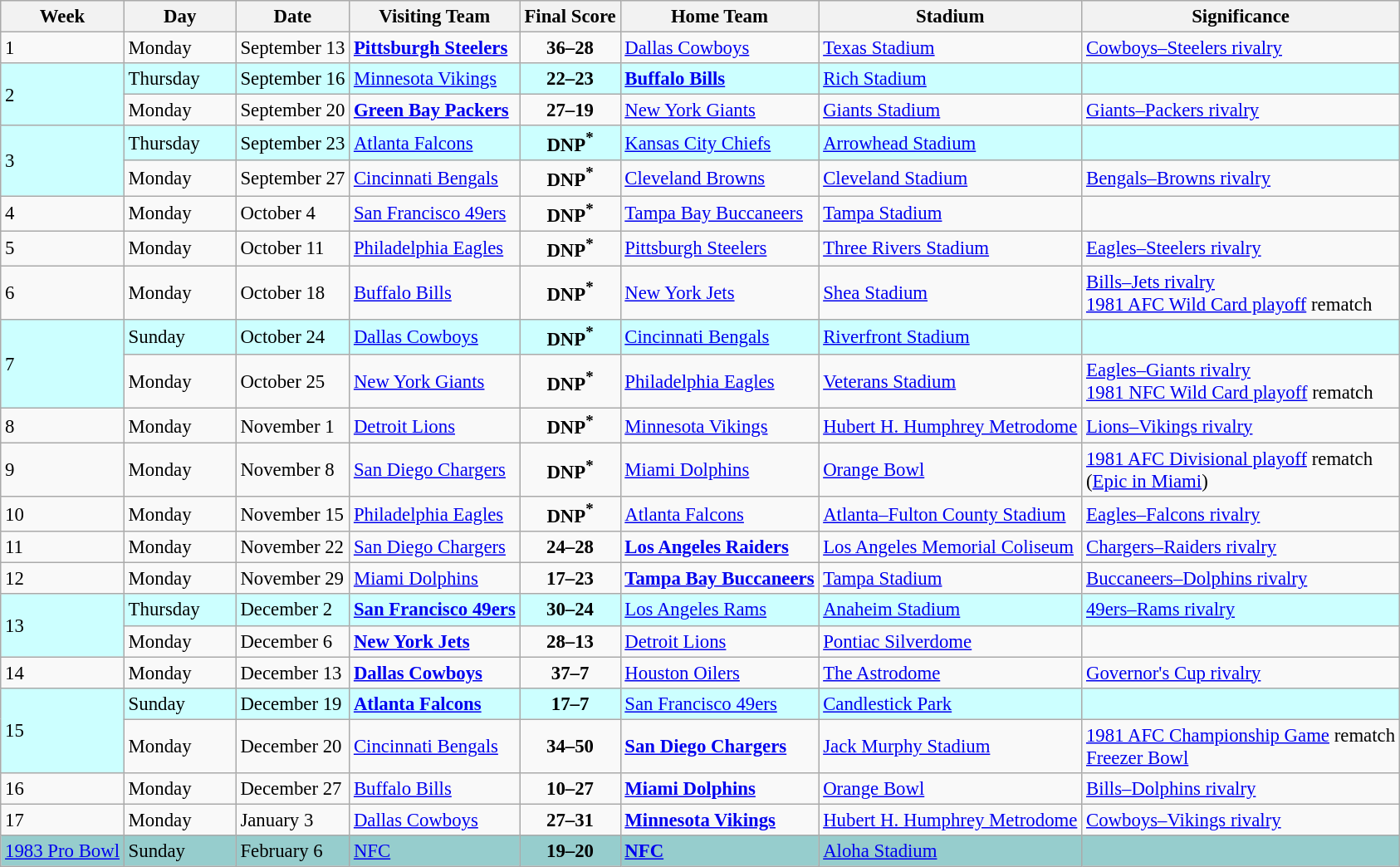<table class="wikitable" style= "font-size: 95%;">
<tr>
<th>Week</th>
<th width="8%">Day</th>
<th>Date</th>
<th>Visiting Team</th>
<th>Final Score</th>
<th>Home Team</th>
<th>Stadium</th>
<th>Significance</th>
</tr>
<tr>
<td>1</td>
<td>Monday</td>
<td>September 13</td>
<td><strong><a href='#'>Pittsburgh Steelers</a></strong></td>
<td align="center"><strong>36–28</strong></td>
<td><a href='#'>Dallas Cowboys</a></td>
<td><a href='#'>Texas Stadium</a></td>
<td><a href='#'>Cowboys–Steelers rivalry</a></td>
</tr>
<tr bgcolor="#CCFFFF">
<td rowspan="2">2</td>
<td>Thursday</td>
<td>September 16</td>
<td><a href='#'>Minnesota Vikings</a></td>
<td align="center"><strong>22–23</strong></td>
<td><strong><a href='#'>Buffalo Bills</a></strong></td>
<td><a href='#'>Rich Stadium</a></td>
<td></td>
</tr>
<tr>
<td>Monday</td>
<td>September 20</td>
<td><strong><a href='#'>Green Bay Packers</a></strong></td>
<td align="center"><strong>27–19</strong></td>
<td><a href='#'>New York Giants</a></td>
<td><a href='#'>Giants Stadium</a></td>
<td><a href='#'>Giants–Packers rivalry</a></td>
</tr>
<tr bgcolor="#CCFFFF">
<td rowspan="2">3</td>
<td>Thursday</td>
<td>September 23</td>
<td><a href='#'>Atlanta Falcons</a></td>
<td align="center"><strong>DNP<sup>*</sup></strong></td>
<td><a href='#'>Kansas City Chiefs</a></td>
<td><a href='#'>Arrowhead Stadium</a></td>
<td></td>
</tr>
<tr>
<td>Monday</td>
<td>September 27</td>
<td><a href='#'>Cincinnati Bengals</a></td>
<td align="center"><strong>DNP<sup>*</sup></strong></td>
<td><a href='#'>Cleveland Browns</a></td>
<td><a href='#'>Cleveland Stadium</a></td>
<td><a href='#'>Bengals–Browns rivalry</a></td>
</tr>
<tr>
<td>4</td>
<td>Monday</td>
<td>October 4</td>
<td><a href='#'>San Francisco 49ers</a></td>
<td align="center"><strong>DNP<sup>*</sup></strong></td>
<td><a href='#'>Tampa Bay Buccaneers</a></td>
<td><a href='#'>Tampa Stadium</a></td>
<td></td>
</tr>
<tr>
<td>5</td>
<td>Monday</td>
<td>October 11</td>
<td><a href='#'>Philadelphia Eagles</a></td>
<td align="center"><strong>DNP<sup>*</sup></strong></td>
<td><a href='#'>Pittsburgh Steelers</a></td>
<td><a href='#'>Three Rivers Stadium</a></td>
<td><a href='#'>Eagles–Steelers rivalry</a></td>
</tr>
<tr>
<td>6</td>
<td>Monday</td>
<td>October 18</td>
<td><a href='#'>Buffalo Bills</a></td>
<td align="center"><strong>DNP<sup>*</sup></strong></td>
<td><a href='#'>New York Jets</a></td>
<td><a href='#'>Shea Stadium</a></td>
<td><a href='#'>Bills–Jets rivalry</a><br><a href='#'>1981 AFC Wild Card playoff</a> rematch</td>
</tr>
<tr bgcolor="#CCFFFF">
<td rowspan="2">7</td>
<td>Sunday</td>
<td>October 24</td>
<td><a href='#'>Dallas Cowboys</a></td>
<td align="center"><strong>DNP<sup>*</sup></strong></td>
<td><a href='#'>Cincinnati Bengals</a></td>
<td><a href='#'>Riverfront Stadium</a></td>
<td></td>
</tr>
<tr>
<td>Monday</td>
<td>October 25</td>
<td><a href='#'>New York Giants</a></td>
<td align="center"><strong>DNP<sup>*</sup></strong></td>
<td><a href='#'>Philadelphia Eagles</a></td>
<td><a href='#'>Veterans Stadium</a></td>
<td><a href='#'>Eagles–Giants rivalry</a><br><a href='#'>1981 NFC Wild Card playoff</a> rematch</td>
</tr>
<tr>
<td>8</td>
<td>Monday</td>
<td>November 1</td>
<td><a href='#'>Detroit Lions</a></td>
<td align="center"><strong>DNP<sup>*</sup></strong></td>
<td><a href='#'>Minnesota Vikings</a></td>
<td><a href='#'>Hubert H. Humphrey Metrodome</a></td>
<td><a href='#'>Lions–Vikings rivalry</a></td>
</tr>
<tr>
<td>9</td>
<td>Monday</td>
<td>November 8</td>
<td><a href='#'>San Diego Chargers</a></td>
<td align="center"><strong>DNP<sup>*</sup></strong></td>
<td><a href='#'>Miami Dolphins</a></td>
<td><a href='#'>Orange Bowl</a></td>
<td><a href='#'>1981 AFC Divisional playoff</a> rematch<br>(<a href='#'>Epic in Miami</a>)</td>
</tr>
<tr>
<td>10</td>
<td>Monday</td>
<td>November 15</td>
<td><a href='#'>Philadelphia Eagles</a></td>
<td align="center"><strong>DNP<sup>*</sup></strong></td>
<td><a href='#'>Atlanta Falcons</a></td>
<td><a href='#'>Atlanta–Fulton County Stadium</a></td>
<td><a href='#'>Eagles–Falcons rivalry</a></td>
</tr>
<tr>
<td>11</td>
<td>Monday</td>
<td>November 22</td>
<td><a href='#'>San Diego Chargers</a></td>
<td align="center"><strong>24–28</strong></td>
<td><strong><a href='#'>Los Angeles Raiders</a></strong></td>
<td><a href='#'>Los Angeles Memorial Coliseum</a></td>
<td><a href='#'>Chargers–Raiders rivalry</a></td>
</tr>
<tr>
<td>12</td>
<td>Monday</td>
<td>November 29</td>
<td><a href='#'>Miami Dolphins</a></td>
<td align="center"><strong>17–23</strong></td>
<td><strong><a href='#'>Tampa Bay Buccaneers</a></strong></td>
<td><a href='#'>Tampa Stadium</a></td>
<td><a href='#'>Buccaneers–Dolphins rivalry</a></td>
</tr>
<tr bgcolor="#CCFFFF">
<td rowspan="2">13</td>
<td>Thursday</td>
<td>December 2</td>
<td><strong><a href='#'>San Francisco 49ers</a></strong></td>
<td align="center"><strong>30–24</strong></td>
<td><a href='#'>Los Angeles Rams</a></td>
<td><a href='#'>Anaheim Stadium</a></td>
<td><a href='#'>49ers–Rams rivalry</a></td>
</tr>
<tr>
<td>Monday</td>
<td>December 6</td>
<td><strong><a href='#'>New York Jets</a></strong></td>
<td align="center"><strong>28–13</strong></td>
<td><a href='#'>Detroit Lions</a></td>
<td><a href='#'>Pontiac Silverdome</a></td>
<td></td>
</tr>
<tr>
<td>14</td>
<td>Monday</td>
<td>December 13</td>
<td><strong><a href='#'>Dallas Cowboys</a></strong></td>
<td align="center"><strong>37–7</strong></td>
<td><a href='#'>Houston Oilers</a></td>
<td><a href='#'>The Astrodome</a></td>
<td><a href='#'>Governor's Cup rivalry</a></td>
</tr>
<tr bgcolor="#CCFFFF">
<td rowspan="2">15</td>
<td>Sunday</td>
<td>December 19</td>
<td><strong><a href='#'>Atlanta Falcons</a></strong></td>
<td align="center"><strong>17–7</strong></td>
<td><a href='#'>San Francisco 49ers</a></td>
<td><a href='#'>Candlestick Park</a></td>
<td></td>
</tr>
<tr>
<td>Monday</td>
<td>December 20</td>
<td><a href='#'>Cincinnati Bengals</a></td>
<td align="center"><strong>34–50</strong></td>
<td><strong><a href='#'>San Diego Chargers</a></strong></td>
<td><a href='#'>Jack Murphy Stadium</a></td>
<td><a href='#'>1981 AFC Championship Game</a> rematch<br><a href='#'>Freezer Bowl</a></td>
</tr>
<tr>
<td>16</td>
<td>Monday</td>
<td>December 27</td>
<td><a href='#'>Buffalo Bills</a></td>
<td align="center"><strong>10–27</strong></td>
<td><strong><a href='#'>Miami Dolphins</a></strong></td>
<td><a href='#'>Orange Bowl</a></td>
<td><a href='#'>Bills–Dolphins rivalry</a></td>
</tr>
<tr>
<td>17</td>
<td>Monday</td>
<td>January 3</td>
<td><a href='#'>Dallas Cowboys</a></td>
<td align="center"><strong>27–31</strong></td>
<td><strong><a href='#'>Minnesota Vikings</a></strong></td>
<td><a href='#'>Hubert H. Humphrey Metrodome</a></td>
<td><a href='#'>Cowboys–Vikings rivalry</a></td>
</tr>
<tr bgcolor="#96CDCD">
<td><a href='#'>1983 Pro Bowl</a></td>
<td>Sunday</td>
<td>February 6</td>
<td><a href='#'>NFC</a></td>
<td align="center"><strong>19–20</strong></td>
<td><strong><a href='#'>NFC</a></strong></td>
<td><a href='#'>Aloha Stadium</a></td>
<td></td>
</tr>
</table>
